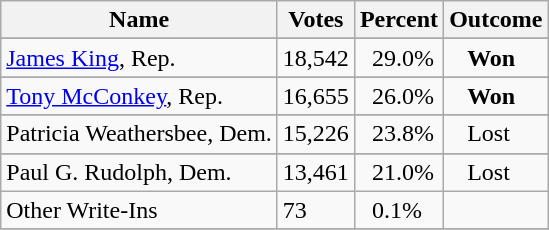<table class="wikitable">
<tr>
<th>Name</th>
<th>Votes</th>
<th>Percent</th>
<th>Outcome</th>
</tr>
<tr>
</tr>
<tr>
<td><a href='#'>James King</a>, Rep.</td>
<td>18,542</td>
<td>  29.0%</td>
<td>   <strong>Won</strong></td>
</tr>
<tr>
</tr>
<tr>
<td><a href='#'>Tony McConkey</a>, Rep.</td>
<td>16,655</td>
<td>  26.0%</td>
<td>   <strong>Won</strong></td>
</tr>
<tr>
</tr>
<tr>
<td>Patricia Weathersbee, Dem.</td>
<td>15,226</td>
<td>  23.8%</td>
<td>   Lost</td>
</tr>
<tr>
</tr>
<tr>
<td>Paul G. Rudolph, Dem.</td>
<td>13,461</td>
<td>  21.0%</td>
<td>   Lost</td>
</tr>
<tr>
<td>Other Write-Ins</td>
<td>73</td>
<td>  0.1%</td>
<td>   </td>
</tr>
<tr>
</tr>
</table>
